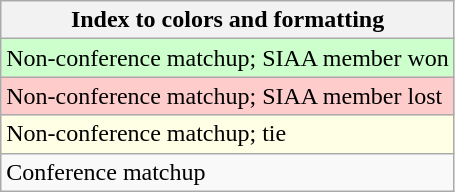<table class="wikitable">
<tr>
<th>Index to colors and formatting</th>
</tr>
<tr bgcolor=#ccffcc>
<td>Non-conference matchup; SIAA member won</td>
</tr>
<tr bgcolor=#ffcccc>
<td>Non-conference matchup; SIAA member lost</td>
</tr>
<tr bgcolor=#ffffe6>
<td>Non-conference matchup; tie</td>
</tr>
<tr>
<td>Conference matchup</td>
</tr>
</table>
